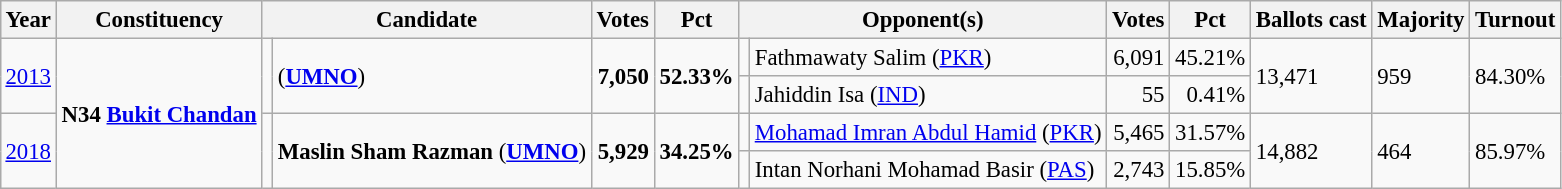<table class="wikitable" style="margin:0.5em ; font-size:95%">
<tr>
<th>Year</th>
<th>Constituency</th>
<th colspan=2>Candidate</th>
<th>Votes</th>
<th>Pct</th>
<th colspan=2>Opponent(s)</th>
<th>Votes</th>
<th>Pct</th>
<th>Ballots cast</th>
<th>Majority</th>
<th>Turnout</th>
</tr>
<tr>
<td rowspan="2"><a href='#'>2013</a></td>
<td rowspan="4"><strong>N34 <a href='#'>Bukit Chandan</a></strong></td>
<td rowspan="2" ></td>
<td rowspan="2"> (<a href='#'><strong>UMNO</strong></a>)</td>
<td rowspan="2" align=right><strong>7,050</strong></td>
<td rowspan="2"><strong>52.33%</strong></td>
<td></td>
<td>Fathmawaty Salim (<a href='#'>PKR</a>)</td>
<td align=right>6,091</td>
<td>45.21%</td>
<td rowspan="2">13,471</td>
<td rowspan="2">959</td>
<td rowspan="2">84.30%</td>
</tr>
<tr>
<td></td>
<td>Jahiddin Isa (<a href='#'>IND</a>)</td>
<td align=right>55</td>
<td align=right>0.41%</td>
</tr>
<tr>
<td rowspan="2"><a href='#'>2018</a></td>
<td rowspan="2" ></td>
<td rowspan="2"><strong>Maslin Sham Razman</strong> (<a href='#'><strong>UMNO</strong></a>)</td>
<td rowspan="2" align=right><strong>5,929</strong></td>
<td rowspan="2"><strong>34.25%</strong></td>
<td></td>
<td><a href='#'>Mohamad Imran Abdul Hamid</a> (<a href='#'>PKR</a>)</td>
<td align=right>5,465</td>
<td>31.57%</td>
<td rowspan="2">14,882</td>
<td rowspan="2">464</td>
<td rowspan="2">85.97%</td>
</tr>
<tr>
<td></td>
<td>Intan Norhani Mohamad Basir (<a href='#'>PAS</a>)</td>
<td align=right>2,743</td>
<td>15.85%</td>
</tr>
</table>
